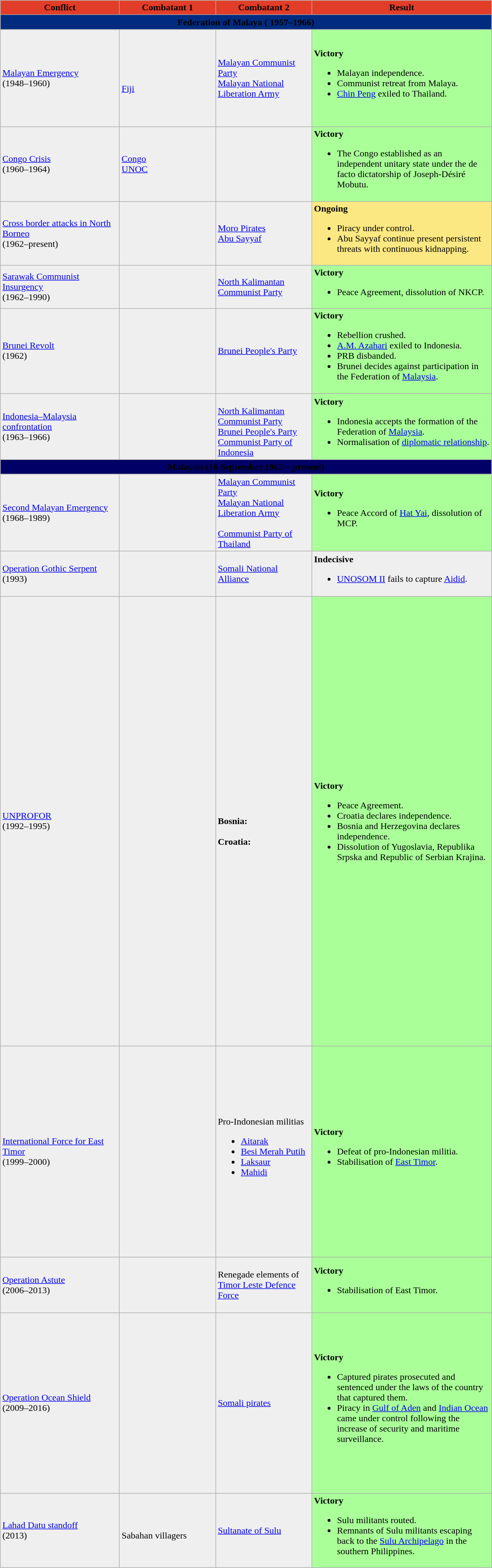<table class="wikitable">
<tr s>
<th style="background:#E23D28" width="200"><span>Conflict</span></th>
<th style="background:#E23D28" width="160"><span>Combatant 1</span></th>
<th style="background:#E23D28" width="160"><span>Combatant 2</span></th>
<th style="background:#E23D28" width="305"><span>Result</span></th>
</tr>
<tr>
<th style="background:#002B7F" colspan="4"><span><strong>Federation of Malaya ( 1957–1966)</strong></span></th>
</tr>
<tr the first war>
<td style="background:#efefef"><a href='#'>Malayan Emergency</a><br>(1948–1960)</td>
<td style="background:#efefef"><br><strong></strong><br><br><br><br> <a href='#'>Fiji</a><br><br><br><br></td>
<td style="background:#efefef"> <a href='#'>Malayan Communist Party</a><br> <a href='#'>Malayan National Liberation Army</a></td>
<td style="background:#AF9"><strong>Victory</strong><br><ul><li>Malayan independence.</li><li>Communist retreat from Malaya.</li><li><a href='#'>Chin Peng</a> exiled to Thailand.</li></ul></td>
</tr>
<tr>
<td style="background:#efefef"><a href='#'>Congo Crisis</a><br>(1960–1964)</td>
<td style="background:#efefef"> <a href='#'>Congo</a><br> <a href='#'>UNOC</a><br><strong></strong></td>
<td style="background:#efefef"><br></td>
<td style="background:#AF9"><strong>Victory</strong><br><ul><li>The Congo established as an independent unitary state under the de facto dictatorship of Joseph-Désiré Mobutu.</li></ul></td>
</tr>
<tr>
<td style="background:#efefef"><a href='#'>Cross border attacks in North Borneo</a><br>(1962–present)</td>
<td style="background:#efefef"><strong></strong><br></td>
<td style="background:#efefef"> <a href='#'>Moro Pirates</a><br> <a href='#'>Abu Sayyaf</a><br></td>
<td style="background:#FCE883"><strong>Ongoing</strong><br><ul><li>Piracy under control.</li><li>Abu Sayyaf continue present persistent threats with continuous kidnapping.</li></ul></td>
</tr>
<tr>
<td style="background:#efefef"><a href='#'>Sarawak Communist Insurgency</a><br>(1962–1990)</td>
<td style="background:#efefef"><br><strong></strong><br></td>
<td style="background:#efefef"> <a href='#'>North Kalimantan Communist Party</a></td>
<td style="background:#AF9"><strong>Victory</strong><br><ul><li>Peace Agreement, dissolution of NKCP.</li></ul></td>
</tr>
<tr>
<td style="background:#efefef"><a href='#'>Brunei Revolt</a><br>(1962)</td>
<td style="background:#efefef"><br><br><strong></strong></td>
<td style="background:#efefef"> <a href='#'>Brunei People's Party</a></td>
<td style="background:#AF9"><strong>Victory</strong><br><ul><li>Rebellion crushed.</li><li><a href='#'>A.M. Azahari</a> exiled to Indonesia.</li><li>PRB disbanded.</li><li>Brunei decides against participation in the Federation of <a href='#'>Malaysia</a>.</li></ul></td>
</tr>
<tr>
<td style="background:#efefef"><a href='#'>Indonesia–Malaysia confrontation</a><br>(1963–1966)</td>
<td style="background:#efefef"><strong></strong><br><br><br><br><br></td>
<td style="background:#efefef"><br> <a href='#'>North Kalimantan Communist Party</a><br> <a href='#'>Brunei People's Party</a><br> <a href='#'>Communist Party of Indonesia</a></td>
<td style="background:#AF9"><strong>Victory</strong><br><ul><li>Indonesia accepts the formation of the Federation of <a href='#'>Malaysia</a>.</li><li>Normalisation of <a href='#'>diplomatic relationship</a>.</li></ul></td>
</tr>
<tr>
<th style="background:#010066" colspan="4"><span><strong>Malaysia (16 September 1963 – present)</strong></span></th>
</tr>
<tr>
<td style="background:#efefef"><a href='#'>Second Malayan Emergency</a><br>(1968–1989)</td>
<td style="background:#efefef"><strong></strong><br><br></td>
<td style="background:#efefef"> <a href='#'>Malayan Communist Party</a><br> <a href='#'>Malayan National Liberation Army</a><br><br> <a href='#'>Communist Party of Thailand</a></td>
<td style="background:#AF9"><strong>Victory</strong><br><ul><li>Peace Accord of <a href='#'>Hat Yai</a>, dissolution of MCP.</li></ul></td>
</tr>
<tr>
<td style="background:#efefef"><a href='#'>Operation Gothic Serpent</a><br>(1993)</td>
<td style="background:#efefef"><br><strong></strong><br><br><br></td>
<td style="background:#efefef"> <a href='#'>Somali National Alliance</a></td>
<td style="background:#efefef"><strong>Indecisive</strong><br><ul><li><a href='#'>UNOSOM II</a> fails to capture <a href='#'>Aidid</a>.</li></ul></td>
</tr>
<tr>
<td style="background:#efefef"><a href='#'>UNPROFOR</a><br>(1992–1995)</td>
<td style="background:#efefef"><br><br>
<br>
<br>
<br>
<br>
<br>
<br>
<br>
<br>
<br>
<br>
<br>
<br>
<br>
<br>
<br>
<br>
<br>
<br>
<br>
<br>
<br>
<br>
<strong></strong><br>
<br>
<br>
<br>
<br>
<br>
<br>
<br>
<br>
<br>
<br>
<br>
<br>
<br>
<br>
<br>
<br>
<br>
<br>
</td>
<td style="background:#efefef"><br><br>
<strong>Bosnia:</strong><br>
<br>
<strong>Croatia:</strong><br>
</td>
<td style="background:#AF9"><br><strong>Victory</strong><ul><li>Peace Agreement.</li><li>Croatia declares independence.</li><li>Bosnia and Herzegovina declares independence.</li><li>Dissolution of Yugoslavia, Republika Srpska and Republic of Serbian Krajina.</li></ul></td>
</tr>
<tr>
<td style="background:#efefef"><a href='#'>International Force for East Timor</a><br>(1999–2000)</td>
<td style="background:#efefef"><br><br><br><br><br><br><br><br><br><br><strong></strong><br><br><br><br><br><br><br><br><br><br></td>
<td style="background:#efefef"> Pro-Indonesian militias<br><ul><li><a href='#'>Aitarak</a></li><li><a href='#'>Besi Merah Putih</a></li><li><a href='#'>Laksaur</a></li><li><a href='#'>Mahidi</a></li></ul></td>
<td style="background:#AF9"><strong>Victory</strong><br><ul><li>Defeat of pro-Indonesian militia.</li><li>Stabilisation of <a href='#'>East Timor</a>.</li></ul></td>
</tr>
<tr>
<td style="background:#efefef"><a href='#'>Operation Astute</a><br>(2006–2013)</td>
<td style="background:#efefef"><br><br><strong></strong><br><br><br></td>
<td style="background:#efefef"> Renegade elements of <a href='#'>Timor Leste Defence Force</a></td>
<td style="background:#AF9"><strong>Victory</strong><br><ul><li>Stabilisation of East Timor.</li></ul></td>
</tr>
<tr>
<td style="background:#efefef"><a href='#'>Operation Ocean Shield</a><br>(2009–2016)</td>
<td style="background:#efefef"><br><br><br><br><br><br><br><strong></strong><br><br><br><br><br><br><br><br><br><br></td>
<td style="background:#efefef"> <a href='#'>Somali pirates</a></td>
<td style="background:#AF9"><strong>Victory</strong><br><ul><li>Captured pirates prosecuted and sentenced under the laws of the country that captured them.</li><li>Piracy in <a href='#'>Gulf of Aden</a> and <a href='#'>Indian Ocean</a> came under control following the increase of security and maritime surveillance.</li></ul></td>
</tr>
<tr>
<td style="background:#efefef"><a href='#'>Lahad Datu standoff</a><br>(2013)</td>
<td style="background:#efefef"><strong></strong><br> Sabahan villagers</td>
<td style="background:#efefef"> <a href='#'>Sultanate of Sulu</a></td>
<td style="background:#AF9"><strong>Victory</strong><br><ul><li>Sulu militants routed.</li><li>Remnants of Sulu militants escaping back to the <a href='#'>Sulu Archipelago</a> in the southern Philippines.</li></ul></td>
</tr>
</table>
